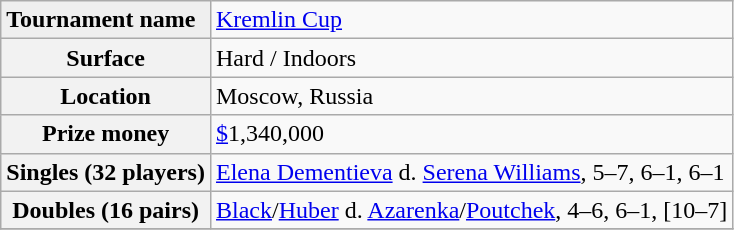<table class="wikitable">
<tr>
<td bgcolor="#EFEFEF"><strong>Tournament name</strong></td>
<td><a href='#'>Kremlin Cup</a></td>
</tr>
<tr>
<th>Surface</th>
<td>Hard / Indoors</td>
</tr>
<tr>
<th>Location</th>
<td>Moscow, Russia</td>
</tr>
<tr>
<th>Prize money</th>
<td><a href='#'>$</a>1,340,000</td>
</tr>
<tr>
<th>Singles (32 players)</th>
<td><a href='#'>Elena Dementieva</a> d. <a href='#'>Serena Williams</a>, 5–7, 6–1, 6–1</td>
</tr>
<tr>
<th>Doubles (16 pairs)</th>
<td><a href='#'>Black</a>/<a href='#'>Huber</a> d. <a href='#'>Azarenka</a>/<a href='#'>Poutchek</a>, 4–6, 6–1, [10–7]</td>
</tr>
<tr>
</tr>
</table>
